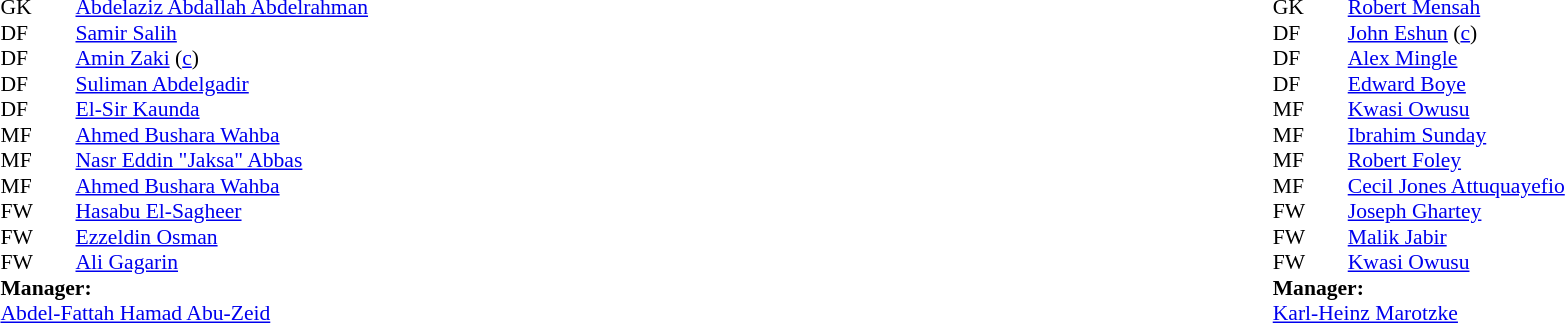<table width="100%">
<tr>
<td valign="top" width="50%"><br><table style="font-size: 90%" cellspacing="0" cellpadding="0">
<tr>
<th width="25"></th>
<th width="25"></th>
</tr>
<tr>
<td>GK</td>
<td></td>
<td><a href='#'>Abdelaziz Abdallah Abdelrahman</a></td>
</tr>
<tr>
<td>DF</td>
<td></td>
<td><a href='#'>Samir Salih</a></td>
</tr>
<tr>
<td>DF</td>
<td></td>
<td><a href='#'>Amin Zaki</a> (<a href='#'>c</a>)</td>
</tr>
<tr>
<td>DF</td>
<td></td>
<td><a href='#'>Suliman Abdelgadir</a></td>
</tr>
<tr>
<td>DF</td>
<td></td>
<td><a href='#'>El-Sir Kaunda</a></td>
</tr>
<tr>
<td>MF</td>
<td></td>
<td><a href='#'>Ahmed Bushara Wahba</a></td>
</tr>
<tr>
<td>MF</td>
<td></td>
<td><a href='#'>Nasr Eddin "Jaksa" Abbas</a></td>
</tr>
<tr>
<td>MF</td>
<td></td>
<td><a href='#'>Ahmed Bushara Wahba</a></td>
</tr>
<tr>
<td>FW</td>
<td></td>
<td><a href='#'>Hasabu El-Sagheer</a></td>
</tr>
<tr>
<td>FW</td>
<td></td>
<td><a href='#'>Ezzeldin Osman</a></td>
</tr>
<tr>
<td>FW</td>
<td></td>
<td><a href='#'>Ali Gagarin</a></td>
</tr>
<tr>
<td colspan=3><strong>Manager:</strong></td>
</tr>
<tr>
<td colspan=3> <a href='#'>Abdel-Fattah Hamad Abu-Zeid</a></td>
</tr>
</table>
</td>
<td valign="top"></td>
<td valign="top" width="50%"><br><table style="font-size: 90%" cellspacing="0" cellpadding="0"  align="center">
<tr>
<th width=25></th>
<th width=25></th>
</tr>
<tr>
<td>GK</td>
<td></td>
<td><a href='#'>Robert Mensah</a></td>
</tr>
<tr>
<td>DF</td>
<td></td>
<td><a href='#'>John Eshun</a> (<a href='#'>c</a>)</td>
</tr>
<tr>
<td>DF</td>
<td></td>
<td><a href='#'>Alex Mingle</a></td>
</tr>
<tr>
<td>DF</td>
<td></td>
<td><a href='#'>Edward Boye</a></td>
</tr>
<tr>
<td>MF</td>
<td></td>
<td><a href='#'>Kwasi Owusu</a></td>
</tr>
<tr>
<td>MF</td>
<td></td>
<td><a href='#'>Ibrahim Sunday</a></td>
</tr>
<tr>
<td>MF</td>
<td></td>
<td><a href='#'>Robert Foley</a></td>
</tr>
<tr>
<td>MF</td>
<td></td>
<td><a href='#'>Cecil Jones Attuquayefio</a></td>
</tr>
<tr>
<td>FW</td>
<td></td>
<td><a href='#'>Joseph Ghartey</a></td>
</tr>
<tr>
<td>FW</td>
<td></td>
<td><a href='#'>Malik Jabir</a></td>
</tr>
<tr>
<td>FW</td>
<td></td>
<td><a href='#'>Kwasi Owusu</a></td>
</tr>
<tr>
<td colspan=3><strong>Manager:</strong></td>
</tr>
<tr>
<td colspan=4> <a href='#'>Karl-Heinz Marotzke</a></td>
</tr>
</table>
</td>
</tr>
</table>
